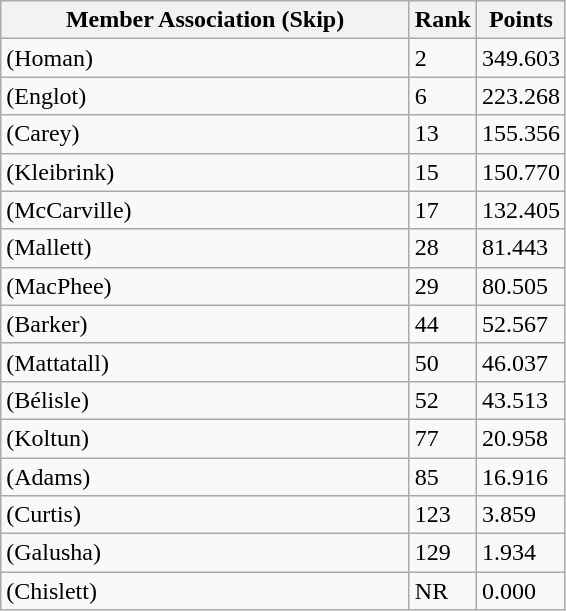<table class="wikitable">
<tr>
<th width=265>Member Association (Skip)</th>
<th width=15>Rank</th>
<th width=15>Points</th>
</tr>
<tr>
<td> (Homan)</td>
<td>2</td>
<td>349.603</td>
</tr>
<tr>
<td> (Englot)</td>
<td>6</td>
<td>223.268</td>
</tr>
<tr>
<td> (Carey)</td>
<td>13</td>
<td>155.356</td>
</tr>
<tr>
<td> (Kleibrink)</td>
<td>15</td>
<td>150.770</td>
</tr>
<tr>
<td> (McCarville)</td>
<td>17</td>
<td>132.405</td>
</tr>
<tr>
<td> (Mallett)</td>
<td>28</td>
<td>81.443</td>
</tr>
<tr>
<td> (MacPhee)</td>
<td>29</td>
<td>80.505</td>
</tr>
<tr>
<td> (Barker)</td>
<td>44</td>
<td>52.567</td>
</tr>
<tr>
<td> (Mattatall)</td>
<td>50</td>
<td>46.037</td>
</tr>
<tr>
<td> (Bélisle)</td>
<td>52</td>
<td>43.513</td>
</tr>
<tr>
<td> (Koltun)</td>
<td>77</td>
<td>20.958</td>
</tr>
<tr>
<td> (Adams)</td>
<td>85</td>
<td>16.916</td>
</tr>
<tr>
<td> (Curtis)</td>
<td>123</td>
<td>3.859</td>
</tr>
<tr>
<td> (Galusha)</td>
<td>129</td>
<td>1.934</td>
</tr>
<tr>
<td> (Chislett)</td>
<td>NR</td>
<td>0.000</td>
</tr>
</table>
